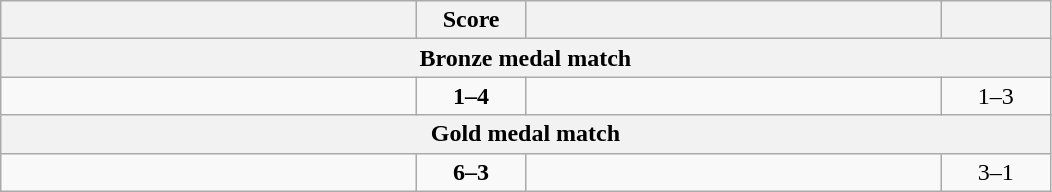<table class="wikitable" style="text-align: left;">
<tr>
<th align="right" width="270"></th>
<th width="65">Score</th>
<th align="left" width="270"></th>
<th width="65"></th>
</tr>
<tr>
<th colspan=4>Bronze medal match</th>
</tr>
<tr>
<td></td>
<td align="center"><strong>1–4</strong></td>
<td><strong></strong></td>
<td align=center>1–3 <strong></strong></td>
</tr>
<tr>
<th colspan=4>Gold medal match</th>
</tr>
<tr>
<td><strong></strong></td>
<td align="center"><strong>6–3</strong></td>
<td></td>
<td align=center>3–1 <strong></strong></td>
</tr>
</table>
